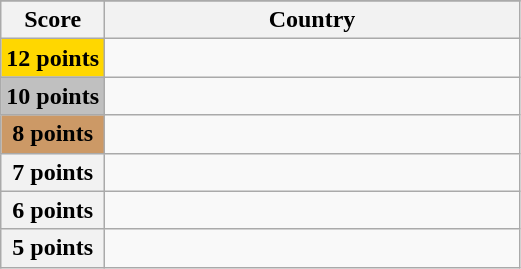<table class="wikitable">
<tr>
</tr>
<tr>
<th scope="col" width="20%">Score</th>
<th scope="col">Country</th>
</tr>
<tr>
<th scope="row" style="background:gold">12 points</th>
<td></td>
</tr>
<tr>
<th scope="row" style="background:silver">10 points</th>
<td></td>
</tr>
<tr>
<th scope="row" style="background:#CC9966">8 points</th>
<td></td>
</tr>
<tr>
<th scope="row">7 points</th>
<td></td>
</tr>
<tr>
<th scope="row">6 points</th>
<td></td>
</tr>
<tr>
<th scope="row">5 points</th>
<td></td>
</tr>
</table>
